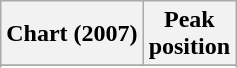<table class="wikitable sortable plainrowheaders">
<tr>
<th scope="col">Chart (2007)</th>
<th scope="col">Peak<br>position</th>
</tr>
<tr>
</tr>
<tr>
</tr>
<tr>
</tr>
<tr>
</tr>
<tr>
</tr>
<tr>
</tr>
<tr>
</tr>
</table>
